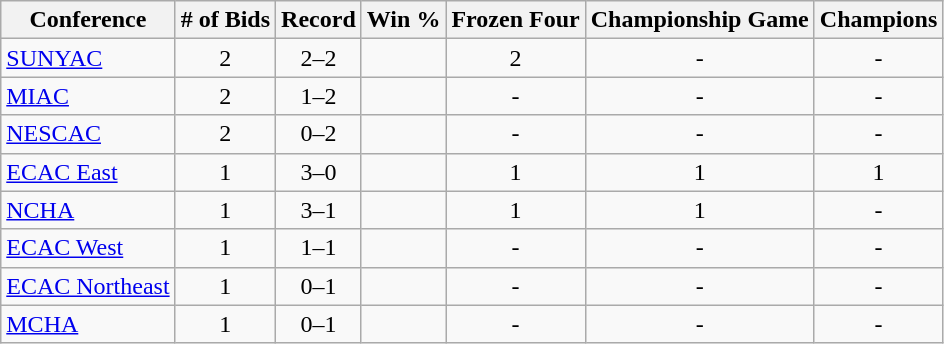<table class="wikitable sortable">
<tr>
<th>Conference</th>
<th># of Bids</th>
<th>Record</th>
<th>Win %</th>
<th>Frozen Four</th>
<th>Championship Game</th>
<th>Champions</th>
</tr>
<tr align="center">
<td align="left"><a href='#'>SUNYAC</a></td>
<td>2</td>
<td>2–2</td>
<td></td>
<td>2</td>
<td>-</td>
<td>-</td>
</tr>
<tr align="center">
<td align="left"><a href='#'>MIAC</a></td>
<td>2</td>
<td>1–2</td>
<td></td>
<td>-</td>
<td>-</td>
<td>-</td>
</tr>
<tr align="center">
<td align="left"><a href='#'>NESCAC</a></td>
<td>2</td>
<td>0–2</td>
<td></td>
<td>-</td>
<td>-</td>
<td>-</td>
</tr>
<tr align="center">
<td align="left"><a href='#'>ECAC East</a></td>
<td>1</td>
<td>3–0</td>
<td></td>
<td>1</td>
<td>1</td>
<td>1</td>
</tr>
<tr align="center">
<td align="left"><a href='#'>NCHA</a></td>
<td>1</td>
<td>3–1</td>
<td></td>
<td>1</td>
<td>1</td>
<td>-</td>
</tr>
<tr align="center">
<td align="left"><a href='#'>ECAC West</a></td>
<td>1</td>
<td>1–1</td>
<td></td>
<td>-</td>
<td>-</td>
<td>-</td>
</tr>
<tr align="center">
<td align="left"><a href='#'>ECAC Northeast</a></td>
<td>1</td>
<td>0–1</td>
<td></td>
<td>-</td>
<td>-</td>
<td>-</td>
</tr>
<tr align="center">
<td align="left"><a href='#'>MCHA</a></td>
<td>1</td>
<td>0–1</td>
<td></td>
<td>-</td>
<td>-</td>
<td>-</td>
</tr>
</table>
